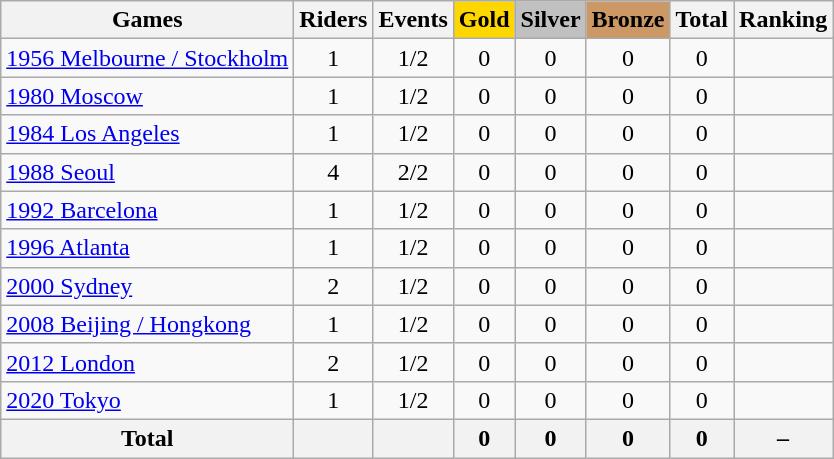<table class="wikitable sortable" style="text-align:center">
<tr>
<th>Games</th>
<th>Riders</th>
<th>Events</th>
<th style="background-color:gold;">Gold</th>
<th style="background-color:silver;">Silver</th>
<th style="background-color:#c96;">Bronze</th>
<th>Total</th>
<th>Ranking</th>
</tr>
<tr>
<td align=left><a href='#'>1956 Melbourne / Stockholm</a></td>
<td>1</td>
<td>1/2</td>
<td>0</td>
<td>0</td>
<td>0</td>
<td>0</td>
<td></td>
</tr>
<tr>
<td align=left><a href='#'>1980 Moscow</a></td>
<td>1</td>
<td>1/2</td>
<td>0</td>
<td>0</td>
<td>0</td>
<td>0</td>
<td></td>
</tr>
<tr>
<td align=left><a href='#'>1984 Los Angeles</a></td>
<td>1</td>
<td>1/2</td>
<td>0</td>
<td>0</td>
<td>0</td>
<td>0</td>
<td></td>
</tr>
<tr>
<td align=left><a href='#'>1988 Seoul</a></td>
<td>4</td>
<td>2/2</td>
<td>0</td>
<td>0</td>
<td>0</td>
<td>0</td>
<td></td>
</tr>
<tr>
<td align=left><a href='#'>1992 Barcelona</a></td>
<td>1</td>
<td>1/2</td>
<td>0</td>
<td>0</td>
<td>0</td>
<td>0</td>
<td></td>
</tr>
<tr>
<td align=left><a href='#'>1996 Atlanta</a></td>
<td>1</td>
<td>1/2</td>
<td>0</td>
<td>0</td>
<td>0</td>
<td>0</td>
<td></td>
</tr>
<tr>
<td align=left><a href='#'>2000 Sydney</a></td>
<td>2</td>
<td>1/2</td>
<td>0</td>
<td>0</td>
<td>0</td>
<td>0</td>
<td></td>
</tr>
<tr>
<td align=left><a href='#'>2008 Beijing / Hongkong</a></td>
<td>1</td>
<td>1/2</td>
<td>0</td>
<td>0</td>
<td>0</td>
<td>0</td>
<td></td>
</tr>
<tr>
<td align=left><a href='#'>2012 London</a></td>
<td>2</td>
<td>1/2</td>
<td>0</td>
<td>0</td>
<td>0</td>
<td>0</td>
<td></td>
</tr>
<tr>
<td align=left><a href='#'>2020 Tokyo</a></td>
<td>1</td>
<td>1/2</td>
<td>0</td>
<td>0</td>
<td>0</td>
<td>0</td>
<td></td>
</tr>
<tr>
<th>Total</th>
<th></th>
<th></th>
<th>0</th>
<th>0</th>
<th>0</th>
<th>0</th>
<th>–</th>
</tr>
</table>
